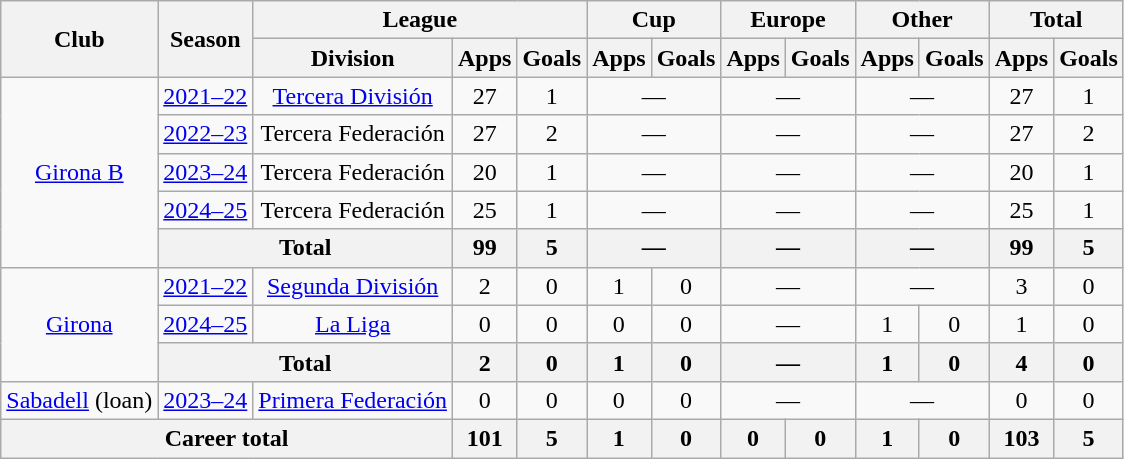<table class=wikitable style=text-align:center>
<tr>
<th rowspan="2">Club</th>
<th rowspan="2">Season</th>
<th colspan="3">League</th>
<th colspan="2">Cup</th>
<th colspan="2">Europe</th>
<th colspan="2">Other</th>
<th colspan="2">Total</th>
</tr>
<tr>
<th>Division</th>
<th>Apps</th>
<th>Goals</th>
<th>Apps</th>
<th>Goals</th>
<th>Apps</th>
<th>Goals</th>
<th>Apps</th>
<th>Goals</th>
<th>Apps</th>
<th>Goals</th>
</tr>
<tr>
<td rowspan="5"><a href='#'>Girona B</a></td>
<td><a href='#'>2021–22</a></td>
<td><a href='#'>Tercera División</a></td>
<td>27</td>
<td>1</td>
<td colspan="2">—</td>
<td colspan="2">—</td>
<td colspan="2">—</td>
<td>27</td>
<td>1</td>
</tr>
<tr>
<td><a href='#'>2022–23</a></td>
<td>Tercera Federación</td>
<td>27</td>
<td>2</td>
<td colspan="2">—</td>
<td colspan="2">—</td>
<td colspan="2">—</td>
<td>27</td>
<td>2</td>
</tr>
<tr>
<td><a href='#'>2023–24</a></td>
<td>Tercera Federación</td>
<td>20</td>
<td>1</td>
<td colspan="2">—</td>
<td colspan="2">—</td>
<td colspan="2">—</td>
<td>20</td>
<td>1</td>
</tr>
<tr>
<td><a href='#'>2024–25</a></td>
<td>Tercera Federación</td>
<td>25</td>
<td>1</td>
<td colspan="2">—</td>
<td colspan="2">—</td>
<td colspan="2">—</td>
<td>25</td>
<td>1</td>
</tr>
<tr>
<th colspan="2">Total</th>
<th>99</th>
<th>5</th>
<th colspan="2">—</th>
<th colspan="2">—</th>
<th colspan="2">—</th>
<th>99</th>
<th>5</th>
</tr>
<tr>
<td rowspan="3"><a href='#'>Girona</a></td>
<td><a href='#'>2021–22</a></td>
<td><a href='#'>Segunda División</a></td>
<td>2</td>
<td>0</td>
<td>1</td>
<td>0</td>
<td colspan="2">—</td>
<td colspan="2">—</td>
<td>3</td>
<td>0</td>
</tr>
<tr>
<td><a href='#'>2024–25</a></td>
<td><a href='#'>La Liga</a></td>
<td>0</td>
<td>0</td>
<td>0</td>
<td>0</td>
<td colspan="2">—</td>
<td>1</td>
<td>0</td>
<td>1</td>
<td>0</td>
</tr>
<tr>
<th colspan="2">Total</th>
<th>2</th>
<th>0</th>
<th>1</th>
<th>0</th>
<th colspan="2">—</th>
<th>1</th>
<th>0</th>
<th>4</th>
<th>0</th>
</tr>
<tr>
<td><a href='#'>Sabadell</a> (loan)</td>
<td><a href='#'>2023–24</a></td>
<td><a href='#'>Primera Federación</a></td>
<td>0</td>
<td>0</td>
<td>0</td>
<td>0</td>
<td colspan="2">—</td>
<td colspan="2">—</td>
<td>0</td>
<td>0</td>
</tr>
<tr>
<th colspan="3">Career total</th>
<th>101</th>
<th>5</th>
<th>1</th>
<th>0</th>
<th>0</th>
<th>0</th>
<th>1</th>
<th>0</th>
<th>103</th>
<th>5</th>
</tr>
</table>
